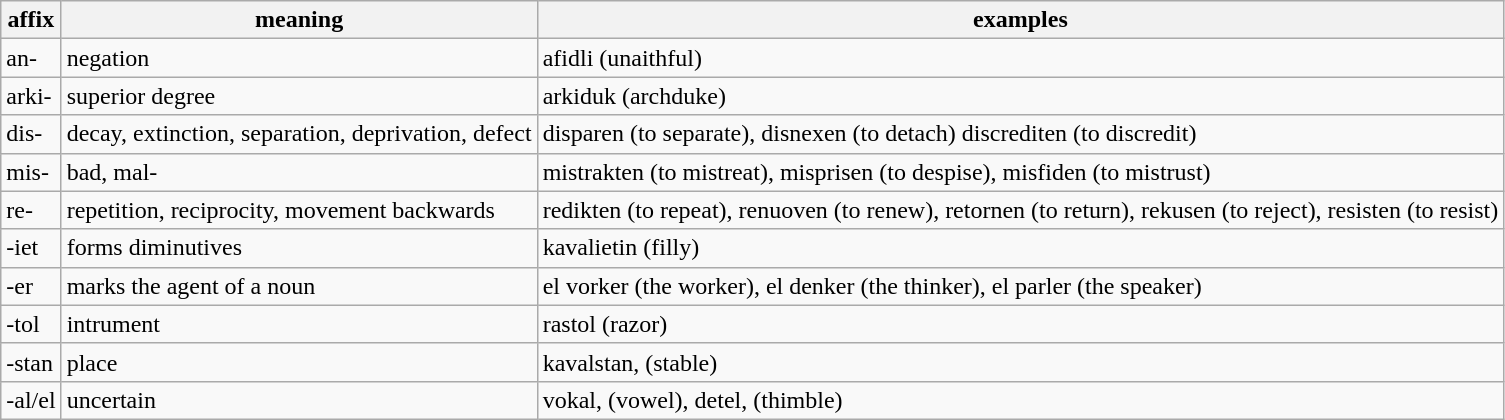<table class="wikitable">
<tr>
<th>affix</th>
<th>meaning</th>
<th>examples</th>
</tr>
<tr>
<td>an-</td>
<td>negation</td>
<td>afidli (unaithful)</td>
</tr>
<tr>
<td>arki-</td>
<td>superior degree</td>
<td>arkiduk (archduke)</td>
</tr>
<tr>
<td>dis-</td>
<td>decay, extinction, separation, deprivation, defect</td>
<td>disparen (to separate), disnexen (to detach) discrediten (to discredit)</td>
</tr>
<tr>
<td>mis-</td>
<td>bad, mal-</td>
<td>mistrakten (to mistreat), misprisen (to despise), misfiden (to mistrust)</td>
</tr>
<tr>
<td>re-</td>
<td>repetition, reciprocity, movement backwards</td>
<td>redikten (to repeat), renuoven (to renew), retornen (to return), rekusen (to reject), resisten (to resist)</td>
</tr>
<tr>
<td>-iet</td>
<td>forms diminutives</td>
<td>kavalietin (filly)</td>
</tr>
<tr>
<td>-er</td>
<td>marks the agent of a noun</td>
<td>el vorker (the worker), el denker (the thinker), el parler (the speaker)</td>
</tr>
<tr>
<td>-tol</td>
<td>intrument</td>
<td>rastol (razor)</td>
</tr>
<tr>
<td>-stan</td>
<td>place</td>
<td>kavalstan, (stable)</td>
</tr>
<tr>
<td>-al/el</td>
<td>uncertain </td>
<td>vokal, (vowel), detel, (thimble)</td>
</tr>
</table>
